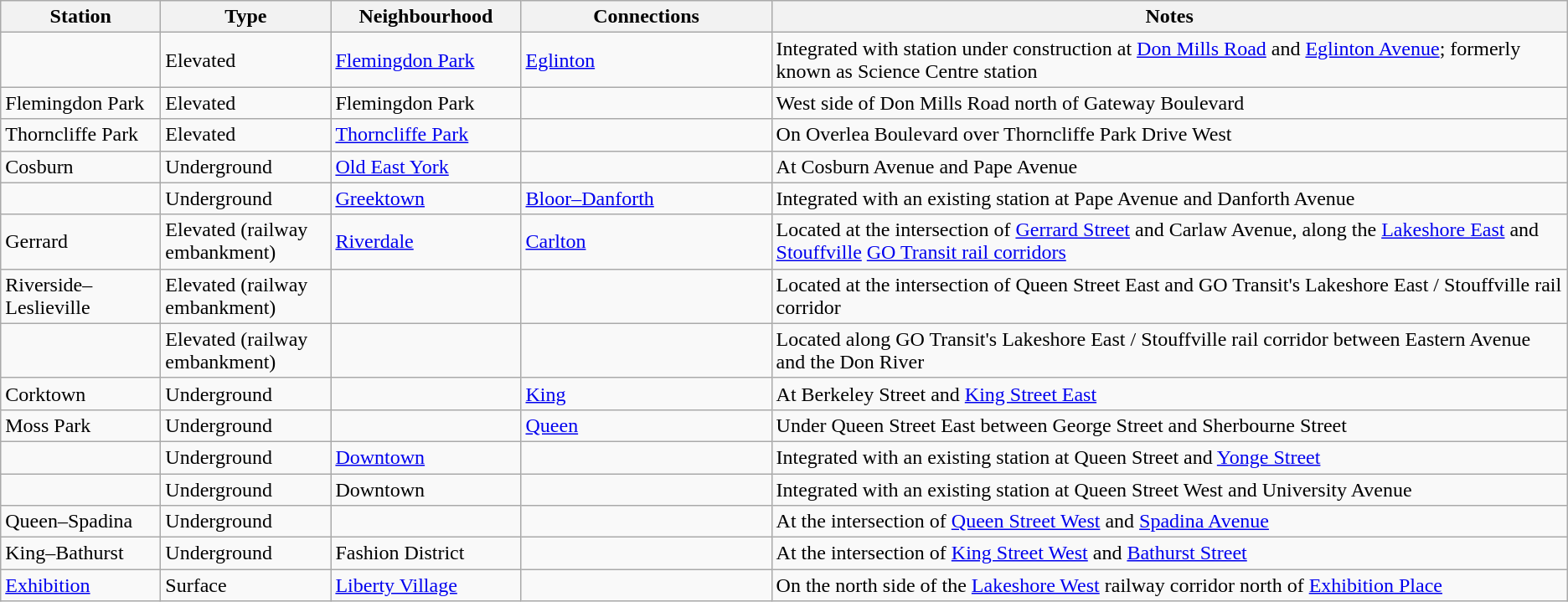<table class="wikitable sortable">
<tr>
<th>Station</th>
<th style="width:8em">Type</th>
<th style="width:9em">Neighbourhood</th>
<th style="width:12em">Connections</th>
<th>Notes</th>
</tr>
<tr>
<td></td>
<td>Elevated</td>
<td><a href='#'>Flemingdon Park</a></td>
<td> <a href='#'>Eglinton</a></td>
<td>Integrated with station under construction at <a href='#'>Don Mills Road</a> and <a href='#'>Eglinton Avenue</a>; formerly known as Science Centre station</td>
</tr>
<tr>
<td>Flemingdon Park</td>
<td>Elevated</td>
<td>Flemingdon Park</td>
<td></td>
<td>West side of Don Mills Road north of Gateway Boulevard</td>
</tr>
<tr>
<td>Thorncliffe Park</td>
<td>Elevated</td>
<td><a href='#'>Thorncliffe Park</a></td>
<td></td>
<td>On Overlea Boulevard over Thorncliffe Park Drive West</td>
</tr>
<tr>
<td>Cosburn</td>
<td>Underground</td>
<td><a href='#'>Old East York</a></td>
<td></td>
<td>At Cosburn Avenue and Pape Avenue</td>
</tr>
<tr>
<td></td>
<td>Underground</td>
<td><a href='#'>Greektown</a></td>
<td> <a href='#'>Bloor–Danforth</a></td>
<td>Integrated with an existing station at Pape Avenue and Danforth Avenue</td>
</tr>
<tr>
<td>Gerrard</td>
<td>Elevated (railway embankment)</td>
<td><a href='#'>Riverdale</a></td>
<td> <a href='#'>Carlton</a></td>
<td>Located at the intersection of <a href='#'>Gerrard Street</a> and Carlaw Avenue, along the <a href='#'>Lakeshore East</a> and <a href='#'>Stouffville</a> <a href='#'>GO Transit rail corridors</a></td>
</tr>
<tr>
<td>Riverside–Leslieville</td>
<td>Elevated (railway embankment)</td>
<td></td>
<td></td>
<td>Located at the intersection of Queen Street East and GO Transit's Lakeshore East / Stouffville rail corridor</td>
</tr>
<tr>
<td></td>
<td>Elevated (railway embankment)</td>
<td></td>
<td></td>
<td>Located along GO Transit's Lakeshore East / Stouffville rail corridor between Eastern Avenue and the Don River</td>
</tr>
<tr>
<td>Corktown</td>
<td>Underground</td>
<td></td>
<td> <a href='#'>King</a></td>
<td>At Berkeley Street and <a href='#'>King Street East</a></td>
</tr>
<tr>
<td>Moss Park</td>
<td>Underground</td>
<td></td>
<td> <a href='#'>Queen</a></td>
<td>Under Queen Street East between George Street and Sherbourne Street</td>
</tr>
<tr>
<td></td>
<td>Underground</td>
<td><a href='#'>Downtown</a></td>
<td></td>
<td>Integrated with an existing station at Queen Street and <a href='#'>Yonge Street</a></td>
</tr>
<tr>
<td></td>
<td>Underground</td>
<td>Downtown</td>
<td></td>
<td>Integrated with an existing station at Queen Street West and University Avenue</td>
</tr>
<tr>
<td>Queen–Spadina</td>
<td>Underground</td>
<td></td>
<td></td>
<td>At the intersection of <a href='#'>Queen Street West</a> and <a href='#'>Spadina Avenue</a></td>
</tr>
<tr>
<td>King–Bathurst</td>
<td>Underground</td>
<td>Fashion District</td>
<td></td>
<td>At the intersection of <a href='#'>King Street West</a> and <a href='#'>Bathurst Street</a></td>
</tr>
<tr>
<td><a href='#'>Exhibition</a></td>
<td>Surface</td>
<td><a href='#'>Liberty Village</a></td>
<td></td>
<td>On the north side of the <a href='#'>Lakeshore West</a> railway corridor north of <a href='#'>Exhibition Place</a></td>
</tr>
</table>
